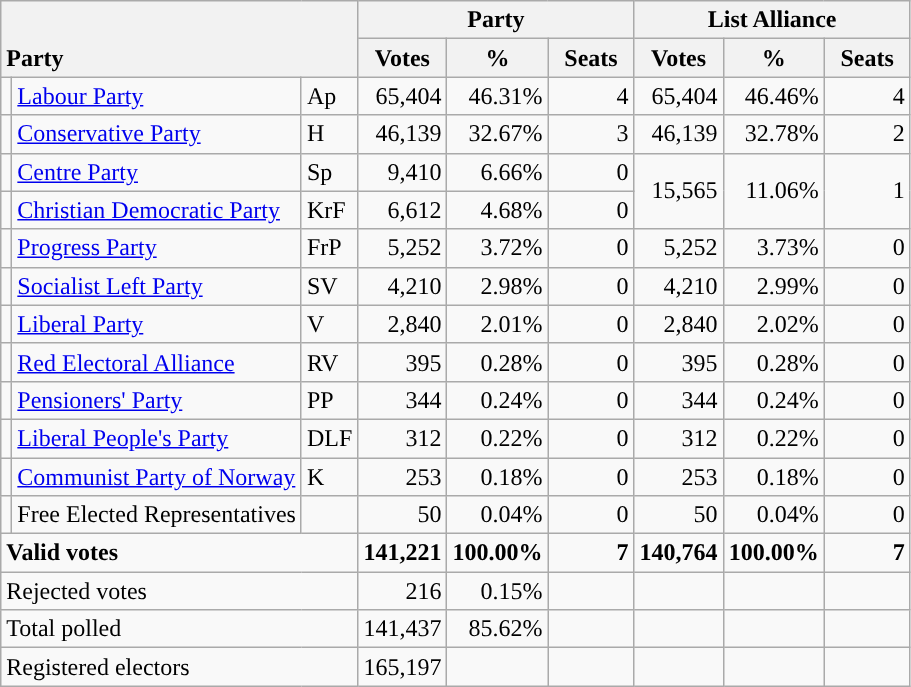<table class="wikitable" border="1" style="text-align:right;">
<tr>
<th style="text-align:left;" valign=bottom rowspan=2 colspan=3>Party</th>
<th colspan=3>Party</th>
<th colspan=3>List Alliance</th>
</tr>
<tr>
<th align=center valign=bottom width="50">Votes</th>
<th align=center valign=bottom width="50">%</th>
<th align=center valign=bottom width="50">Seats</th>
<th align=center valign=bottom width="50">Votes</th>
<th align=center valign=bottom width="50">%</th>
<th align=center valign=bottom width="50">Seats</th>
</tr>
<tr>
<td style="color:inherit;background:"></td>
<td align=left><a href='#'>Labour Party</a></td>
<td align=left>Ap</td>
<td>65,404</td>
<td>46.31%</td>
<td>4</td>
<td>65,404</td>
<td>46.46%</td>
<td>4</td>
</tr>
<tr>
<td style="color:inherit;background:"></td>
<td align=left><a href='#'>Conservative Party</a></td>
<td align=left>H</td>
<td>46,139</td>
<td>32.67%</td>
<td>3</td>
<td>46,139</td>
<td>32.78%</td>
<td>2</td>
</tr>
<tr>
<td style="color:inherit;background:"></td>
<td align=left><a href='#'>Centre Party</a></td>
<td align=left>Sp</td>
<td>9,410</td>
<td>6.66%</td>
<td>0</td>
<td rowspan=2>15,565</td>
<td rowspan=2>11.06%</td>
<td rowspan=2>1</td>
</tr>
<tr>
<td style="color:inherit;background:"></td>
<td align=left><a href='#'>Christian Democratic Party</a></td>
<td align=left>KrF</td>
<td>6,612</td>
<td>4.68%</td>
<td>0</td>
</tr>
<tr>
<td style="color:inherit;background:"></td>
<td align=left><a href='#'>Progress Party</a></td>
<td align=left>FrP</td>
<td>5,252</td>
<td>3.72%</td>
<td>0</td>
<td>5,252</td>
<td>3.73%</td>
<td>0</td>
</tr>
<tr>
<td style="color:inherit;background:"></td>
<td align=left><a href='#'>Socialist Left Party</a></td>
<td align=left>SV</td>
<td>4,210</td>
<td>2.98%</td>
<td>0</td>
<td>4,210</td>
<td>2.99%</td>
<td>0</td>
</tr>
<tr>
<td style="color:inherit;background:"></td>
<td align=left><a href='#'>Liberal Party</a></td>
<td align=left>V</td>
<td>2,840</td>
<td>2.01%</td>
<td>0</td>
<td>2,840</td>
<td>2.02%</td>
<td>0</td>
</tr>
<tr>
<td style="color:inherit;background:"></td>
<td align=left><a href='#'>Red Electoral Alliance</a></td>
<td align=left>RV</td>
<td>395</td>
<td>0.28%</td>
<td>0</td>
<td>395</td>
<td>0.28%</td>
<td>0</td>
</tr>
<tr>
<td style="color:inherit;background:"></td>
<td align=left><a href='#'>Pensioners' Party</a></td>
<td align=left>PP</td>
<td>344</td>
<td>0.24%</td>
<td>0</td>
<td>344</td>
<td>0.24%</td>
<td>0</td>
</tr>
<tr>
<td style="color:inherit;background:"></td>
<td align=left><a href='#'>Liberal People's Party</a></td>
<td align=left>DLF</td>
<td>312</td>
<td>0.22%</td>
<td>0</td>
<td>312</td>
<td>0.22%</td>
<td>0</td>
</tr>
<tr>
<td style="color:inherit;background:"></td>
<td align=left><a href='#'>Communist Party of Norway</a></td>
<td align=left>K</td>
<td>253</td>
<td>0.18%</td>
<td>0</td>
<td>253</td>
<td>0.18%</td>
<td>0</td>
</tr>
<tr>
<td></td>
<td align=left>Free Elected Representatives</td>
<td align=left></td>
<td>50</td>
<td>0.04%</td>
<td>0</td>
<td>50</td>
<td>0.04%</td>
<td>0</td>
</tr>
<tr style="font-weight:bold">
<td align=left colspan=3>Valid votes</td>
<td>141,221</td>
<td>100.00%</td>
<td>7</td>
<td>140,764</td>
<td>100.00%</td>
<td>7</td>
</tr>
<tr>
<td align=left colspan=3>Rejected votes</td>
<td>216</td>
<td>0.15%</td>
<td></td>
<td></td>
<td></td>
<td></td>
</tr>
<tr>
<td align=left colspan=3>Total polled</td>
<td>141,437</td>
<td>85.62%</td>
<td></td>
<td></td>
<td></td>
<td></td>
</tr>
<tr>
<td align=left colspan=3>Registered electors</td>
<td>165,197</td>
<td></td>
<td></td>
<td></td>
<td></td>
</tr>
</table>
